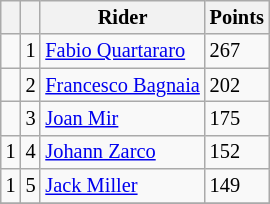<table class="wikitable" style="font-size: 85%;">
<tr>
<th></th>
<th></th>
<th>Rider</th>
<th>Points</th>
</tr>
<tr>
<td></td>
<td align=center>1</td>
<td> <a href='#'>Fabio Quartararo</a></td>
<td align=left>267</td>
</tr>
<tr>
<td></td>
<td align=center>2</td>
<td> <a href='#'>Francesco Bagnaia</a></td>
<td align=left>202</td>
</tr>
<tr>
<td></td>
<td align=center>3</td>
<td> <a href='#'>Joan Mir</a></td>
<td align=left>175</td>
</tr>
<tr>
<td> 1</td>
<td align=center>4</td>
<td> <a href='#'>Johann Zarco</a></td>
<td align=left>152</td>
</tr>
<tr>
<td> 1</td>
<td align=center>5</td>
<td> <a href='#'>Jack Miller</a></td>
<td align=left>149</td>
</tr>
<tr>
</tr>
</table>
